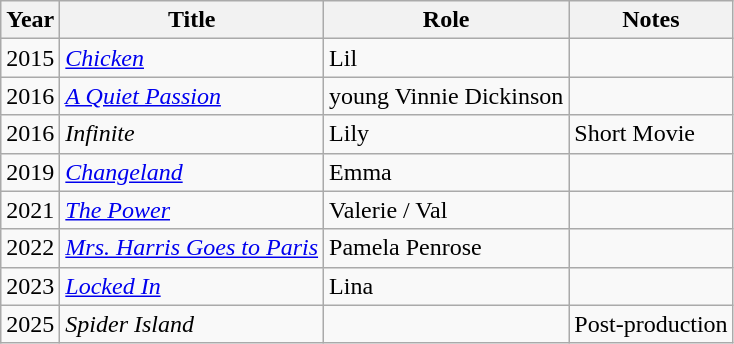<table class="wikitable sortable">
<tr>
<th>Year</th>
<th>Title</th>
<th>Role</th>
<th>Notes</th>
</tr>
<tr>
<td>2015</td>
<td><em><a href='#'>Chicken</a></em></td>
<td>Lil</td>
<td></td>
</tr>
<tr>
<td>2016</td>
<td><em><a href='#'>A Quiet Passion</a></em></td>
<td>young Vinnie Dickinson</td>
<td></td>
</tr>
<tr>
<td>2016</td>
<td><em>Infinite</em></td>
<td>Lily</td>
<td>Short Movie</td>
</tr>
<tr>
<td>2019</td>
<td><em><a href='#'>Changeland</a></em></td>
<td>Emma</td>
<td></td>
</tr>
<tr>
<td>2021</td>
<td><em><a href='#'>The Power</a></em></td>
<td>Valerie / Val</td>
<td></td>
</tr>
<tr>
<td>2022</td>
<td><em><a href='#'>Mrs. Harris Goes to Paris</a></em></td>
<td>Pamela Penrose</td>
<td></td>
</tr>
<tr>
<td>2023</td>
<td><em><a href='#'>Locked In</a></em></td>
<td>Lina</td>
<td></td>
</tr>
<tr>
<td>2025</td>
<td><em>Spider Island</em></td>
<td></td>
<td>Post-production</td>
</tr>
</table>
